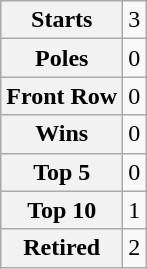<table class="wikitable" style="text-align:center">
<tr>
<th>Starts</th>
<td>3</td>
</tr>
<tr>
<th>Poles</th>
<td>0</td>
</tr>
<tr>
<th>Front Row</th>
<td>0</td>
</tr>
<tr>
<th>Wins</th>
<td>0</td>
</tr>
<tr>
<th>Top 5</th>
<td>0</td>
</tr>
<tr>
<th>Top 10</th>
<td>1</td>
</tr>
<tr>
<th>Retired</th>
<td>2</td>
</tr>
</table>
